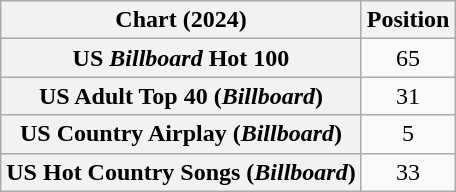<table class="wikitable sortable plainrowheaders" style="text-align:center">
<tr>
<th scope="col">Chart (2024)</th>
<th scope="col">Position</th>
</tr>
<tr>
<th scope="row">US <em>Billboard</em> Hot 100</th>
<td>65</td>
</tr>
<tr>
<th scope="row">US Adult Top 40 (<em>Billboard</em>)</th>
<td>31</td>
</tr>
<tr>
<th scope="row">US Country Airplay (<em>Billboard</em>)</th>
<td>5</td>
</tr>
<tr>
<th scope="row">US Hot Country Songs (<em>Billboard</em>)</th>
<td>33</td>
</tr>
</table>
